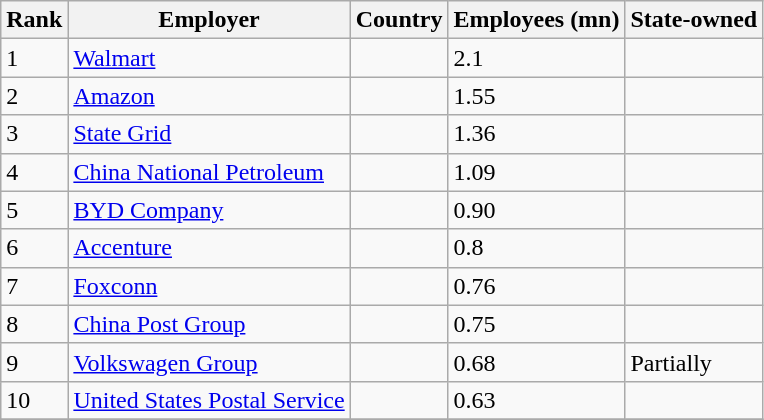<table class="wikitable sortable" border="1">
<tr>
<th>Rank</th>
<th>Employer</th>
<th>Country</th>
<th>Employees (mn)</th>
<th>State-owned</th>
</tr>
<tr>
<td>1</td>
<td><a href='#'>Walmart</a></td>
<td></td>
<td>2.1</td>
<td></td>
</tr>
<tr>
<td>2</td>
<td><a href='#'>Amazon</a></td>
<td></td>
<td>1.55</td>
<td></td>
</tr>
<tr>
<td>3</td>
<td><a href='#'>State Grid</a></td>
<td></td>
<td>1.36</td>
<td></td>
</tr>
<tr>
<td>4</td>
<td><a href='#'>China National Petroleum</a></td>
<td></td>
<td>1.09</td>
<td></td>
</tr>
<tr>
<td>5</td>
<td><a href='#'>BYD Company</a></td>
<td></td>
<td>0.90</td>
<td></td>
</tr>
<tr>
<td>6</td>
<td><a href='#'>Accenture</a></td>
<td></td>
<td>0.8</td>
<td></td>
</tr>
<tr>
<td>7</td>
<td><a href='#'>Foxconn</a></td>
<td></td>
<td>0.76</td>
<td></td>
</tr>
<tr>
<td>8</td>
<td><a href='#'>China Post Group</a></td>
<td></td>
<td>0.75</td>
<td></td>
</tr>
<tr>
<td>9</td>
<td><a href='#'>Volkswagen Group</a></td>
<td></td>
<td>0.68</td>
<td>Partially</td>
</tr>
<tr>
<td>10</td>
<td><a href='#'>United States Postal Service</a></td>
<td></td>
<td>0.63</td>
<td></td>
</tr>
<tr>
</tr>
</table>
